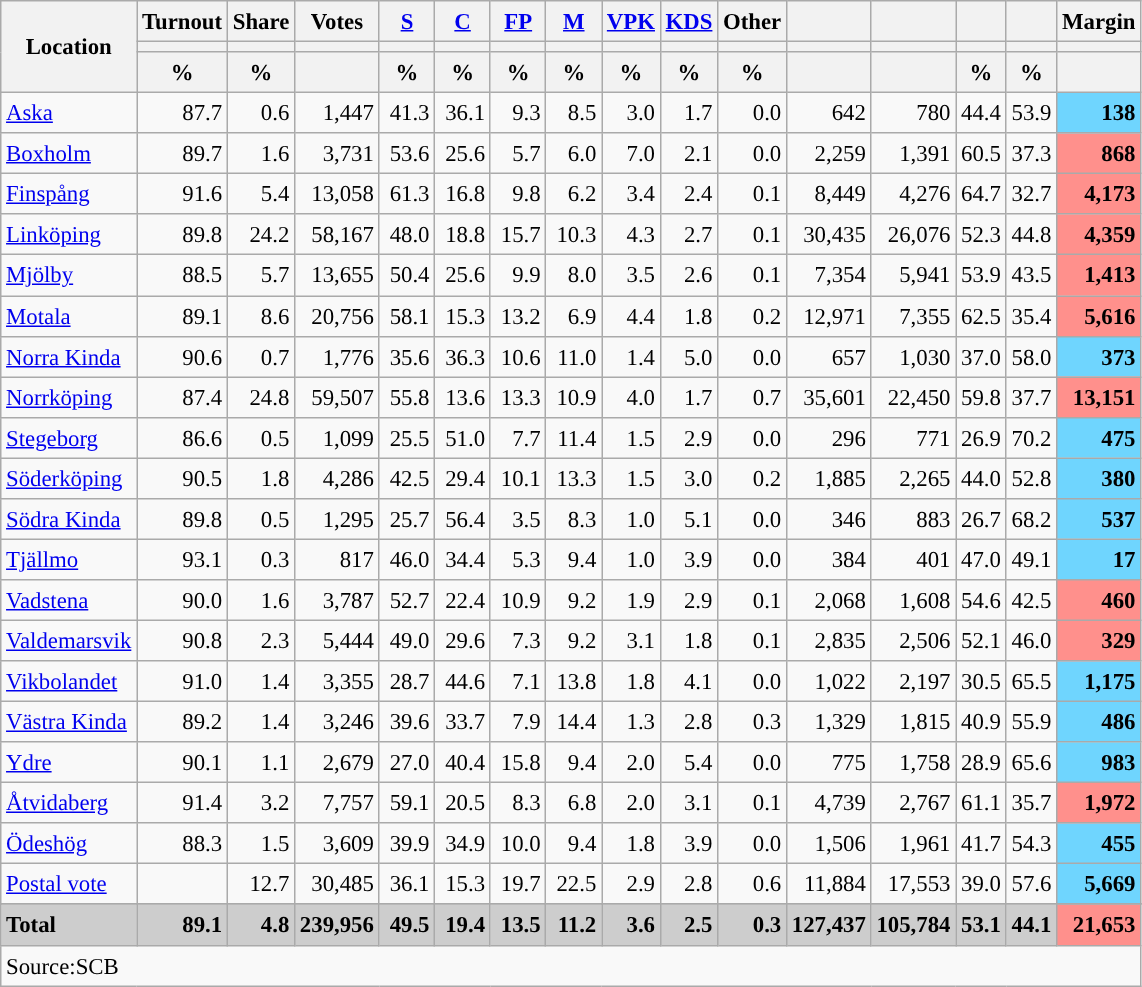<table class="wikitable sortable" style="text-align:right; font-size:95%; line-height:20px;">
<tr>
<th rowspan="3">Location</th>
<th>Turnout</th>
<th>Share</th>
<th>Votes</th>
<th width="30px" class="unsortable"><a href='#'>S</a></th>
<th width="30px" class="unsortable"><a href='#'>C</a></th>
<th width="30px" class="unsortable"><a href='#'>FP</a></th>
<th width="30px" class="unsortable"><a href='#'>M</a></th>
<th width="30px" class="unsortable"><a href='#'>VPK</a></th>
<th width="30px" class="unsortable"><a href='#'>KDS</a></th>
<th width="30px" class="unsortable">Other</th>
<th></th>
<th></th>
<th></th>
<th></th>
<th>Margin</th>
</tr>
<tr>
<th></th>
<th></th>
<th></th>
<th style="background:"></th>
<th style="background:"></th>
<th style="background:"></th>
<th style="background:"></th>
<th style="background:"></th>
<th style="background:"></th>
<th style="background:"></th>
<th style="background:"></th>
<th style="background:"></th>
<th style="background:"></th>
<th style="background:"></th>
<th></th>
</tr>
<tr>
<th data-sort-type="number">%</th>
<th data-sort-type="number">%</th>
<th></th>
<th data-sort-type="number">%</th>
<th data-sort-type="number">%</th>
<th data-sort-type="number">%</th>
<th data-sort-type="number">%</th>
<th data-sort-type="number">%</th>
<th data-sort-type="number">%</th>
<th data-sort-type="number">%</th>
<th data-sort-type="number"></th>
<th data-sort-type="number"></th>
<th data-sort-type="number">%</th>
<th data-sort-type="number">%</th>
<th data-sort-type="number"></th>
</tr>
<tr>
<td align=left><a href='#'>Aska</a></td>
<td>87.7</td>
<td>0.6</td>
<td>1,447</td>
<td>41.3</td>
<td>36.1</td>
<td>9.3</td>
<td>8.5</td>
<td>3.0</td>
<td>1.7</td>
<td>0.0</td>
<td>642</td>
<td>780</td>
<td>44.4</td>
<td>53.9</td>
<td bgcolor=#6fd5fe><strong>138</strong></td>
</tr>
<tr>
<td align=left><a href='#'>Boxholm</a></td>
<td>89.7</td>
<td>1.6</td>
<td>3,731</td>
<td>53.6</td>
<td>25.6</td>
<td>5.7</td>
<td>6.0</td>
<td>7.0</td>
<td>2.1</td>
<td>0.0</td>
<td>2,259</td>
<td>1,391</td>
<td>60.5</td>
<td>37.3</td>
<td bgcolor=#ff908c><strong>868</strong></td>
</tr>
<tr>
<td align=left><a href='#'>Finspång</a></td>
<td>91.6</td>
<td>5.4</td>
<td>13,058</td>
<td>61.3</td>
<td>16.8</td>
<td>9.8</td>
<td>6.2</td>
<td>3.4</td>
<td>2.4</td>
<td>0.1</td>
<td>8,449</td>
<td>4,276</td>
<td>64.7</td>
<td>32.7</td>
<td bgcolor=#ff908c><strong>4,173</strong></td>
</tr>
<tr>
<td align=left><a href='#'>Linköping</a></td>
<td>89.8</td>
<td>24.2</td>
<td>58,167</td>
<td>48.0</td>
<td>18.8</td>
<td>15.7</td>
<td>10.3</td>
<td>4.3</td>
<td>2.7</td>
<td>0.1</td>
<td>30,435</td>
<td>26,076</td>
<td>52.3</td>
<td>44.8</td>
<td bgcolor=#ff908c><strong>4,359</strong></td>
</tr>
<tr>
<td align=left><a href='#'>Mjölby</a></td>
<td>88.5</td>
<td>5.7</td>
<td>13,655</td>
<td>50.4</td>
<td>25.6</td>
<td>9.9</td>
<td>8.0</td>
<td>3.5</td>
<td>2.6</td>
<td>0.1</td>
<td>7,354</td>
<td>5,941</td>
<td>53.9</td>
<td>43.5</td>
<td bgcolor=#ff908c><strong>1,413</strong></td>
</tr>
<tr>
<td align=left><a href='#'>Motala</a></td>
<td>89.1</td>
<td>8.6</td>
<td>20,756</td>
<td>58.1</td>
<td>15.3</td>
<td>13.2</td>
<td>6.9</td>
<td>4.4</td>
<td>1.8</td>
<td>0.2</td>
<td>12,971</td>
<td>7,355</td>
<td>62.5</td>
<td>35.4</td>
<td bgcolor=#ff908c><strong>5,616</strong></td>
</tr>
<tr>
<td align=left><a href='#'>Norra Kinda</a></td>
<td>90.6</td>
<td>0.7</td>
<td>1,776</td>
<td>35.6</td>
<td>36.3</td>
<td>10.6</td>
<td>11.0</td>
<td>1.4</td>
<td>5.0</td>
<td>0.0</td>
<td>657</td>
<td>1,030</td>
<td>37.0</td>
<td>58.0</td>
<td bgcolor=#6fd5fe><strong>373</strong></td>
</tr>
<tr>
<td align=left><a href='#'>Norrköping</a></td>
<td>87.4</td>
<td>24.8</td>
<td>59,507</td>
<td>55.8</td>
<td>13.6</td>
<td>13.3</td>
<td>10.9</td>
<td>4.0</td>
<td>1.7</td>
<td>0.7</td>
<td>35,601</td>
<td>22,450</td>
<td>59.8</td>
<td>37.7</td>
<td bgcolor=#ff908c><strong>13,151</strong></td>
</tr>
<tr>
<td align=left><a href='#'>Stegeborg</a></td>
<td>86.6</td>
<td>0.5</td>
<td>1,099</td>
<td>25.5</td>
<td>51.0</td>
<td>7.7</td>
<td>11.4</td>
<td>1.5</td>
<td>2.9</td>
<td>0.0</td>
<td>296</td>
<td>771</td>
<td>26.9</td>
<td>70.2</td>
<td bgcolor=#6fd5fe><strong>475</strong></td>
</tr>
<tr>
<td align=left><a href='#'>Söderköping</a></td>
<td>90.5</td>
<td>1.8</td>
<td>4,286</td>
<td>42.5</td>
<td>29.4</td>
<td>10.1</td>
<td>13.3</td>
<td>1.5</td>
<td>3.0</td>
<td>0.2</td>
<td>1,885</td>
<td>2,265</td>
<td>44.0</td>
<td>52.8</td>
<td bgcolor=#6fd5fe><strong>380</strong></td>
</tr>
<tr>
<td align=left><a href='#'>Södra Kinda</a></td>
<td>89.8</td>
<td>0.5</td>
<td>1,295</td>
<td>25.7</td>
<td>56.4</td>
<td>3.5</td>
<td>8.3</td>
<td>1.0</td>
<td>5.1</td>
<td>0.0</td>
<td>346</td>
<td>883</td>
<td>26.7</td>
<td>68.2</td>
<td bgcolor=#6fd5fe><strong>537</strong></td>
</tr>
<tr>
<td align=left><a href='#'>Tjällmo</a></td>
<td>93.1</td>
<td>0.3</td>
<td>817</td>
<td>46.0</td>
<td>34.4</td>
<td>5.3</td>
<td>9.4</td>
<td>1.0</td>
<td>3.9</td>
<td>0.0</td>
<td>384</td>
<td>401</td>
<td>47.0</td>
<td>49.1</td>
<td bgcolor=#6fd5fe><strong>17</strong></td>
</tr>
<tr>
<td align=left><a href='#'>Vadstena</a></td>
<td>90.0</td>
<td>1.6</td>
<td>3,787</td>
<td>52.7</td>
<td>22.4</td>
<td>10.9</td>
<td>9.2</td>
<td>1.9</td>
<td>2.9</td>
<td>0.1</td>
<td>2,068</td>
<td>1,608</td>
<td>54.6</td>
<td>42.5</td>
<td bgcolor=#ff908c><strong>460</strong></td>
</tr>
<tr>
<td align=left><a href='#'>Valdemarsvik</a></td>
<td>90.8</td>
<td>2.3</td>
<td>5,444</td>
<td>49.0</td>
<td>29.6</td>
<td>7.3</td>
<td>9.2</td>
<td>3.1</td>
<td>1.8</td>
<td>0.1</td>
<td>2,835</td>
<td>2,506</td>
<td>52.1</td>
<td>46.0</td>
<td bgcolor=#ff908c><strong>329</strong></td>
</tr>
<tr>
<td align=left><a href='#'>Vikbolandet</a></td>
<td>91.0</td>
<td>1.4</td>
<td>3,355</td>
<td>28.7</td>
<td>44.6</td>
<td>7.1</td>
<td>13.8</td>
<td>1.8</td>
<td>4.1</td>
<td>0.0</td>
<td>1,022</td>
<td>2,197</td>
<td>30.5</td>
<td>65.5</td>
<td bgcolor=#6fd5fe><strong>1,175</strong></td>
</tr>
<tr>
<td align=left><a href='#'>Västra Kinda</a></td>
<td>89.2</td>
<td>1.4</td>
<td>3,246</td>
<td>39.6</td>
<td>33.7</td>
<td>7.9</td>
<td>14.4</td>
<td>1.3</td>
<td>2.8</td>
<td>0.3</td>
<td>1,329</td>
<td>1,815</td>
<td>40.9</td>
<td>55.9</td>
<td bgcolor=#6fd5fe><strong>486</strong></td>
</tr>
<tr>
<td align=left><a href='#'>Ydre</a></td>
<td>90.1</td>
<td>1.1</td>
<td>2,679</td>
<td>27.0</td>
<td>40.4</td>
<td>15.8</td>
<td>9.4</td>
<td>2.0</td>
<td>5.4</td>
<td>0.0</td>
<td>775</td>
<td>1,758</td>
<td>28.9</td>
<td>65.6</td>
<td bgcolor=#6fd5fe><strong>983</strong></td>
</tr>
<tr>
<td align=left><a href='#'>Åtvidaberg</a></td>
<td>91.4</td>
<td>3.2</td>
<td>7,757</td>
<td>59.1</td>
<td>20.5</td>
<td>8.3</td>
<td>6.8</td>
<td>2.0</td>
<td>3.1</td>
<td>0.1</td>
<td>4,739</td>
<td>2,767</td>
<td>61.1</td>
<td>35.7</td>
<td bgcolor=#ff908c><strong>1,972</strong></td>
</tr>
<tr>
<td align=left><a href='#'>Ödeshög</a></td>
<td>88.3</td>
<td>1.5</td>
<td>3,609</td>
<td>39.9</td>
<td>34.9</td>
<td>10.0</td>
<td>9.4</td>
<td>1.8</td>
<td>3.9</td>
<td>0.0</td>
<td>1,506</td>
<td>1,961</td>
<td>41.7</td>
<td>54.3</td>
<td bgcolor=#6fd5fe><strong>455</strong></td>
</tr>
<tr>
<td align=left><a href='#'>Postal vote</a></td>
<td></td>
<td>12.7</td>
<td>30,485</td>
<td>36.1</td>
<td>15.3</td>
<td>19.7</td>
<td>22.5</td>
<td>2.9</td>
<td>2.8</td>
<td>0.6</td>
<td>11,884</td>
<td>17,553</td>
<td>39.0</td>
<td>57.6</td>
<td bgcolor=#6fd5fe><strong>5,669</strong></td>
</tr>
<tr>
</tr>
<tr style="background:#CDCDCD;">
<td align=left><strong>Total</strong></td>
<td><strong>89.1</strong></td>
<td><strong>4.8</strong></td>
<td><strong>239,956</strong></td>
<td><strong>49.5</strong></td>
<td><strong>19.4</strong></td>
<td><strong>13.5</strong></td>
<td><strong>11.2</strong></td>
<td><strong>3.6</strong></td>
<td><strong>2.5</strong></td>
<td><strong>0.3</strong></td>
<td><strong>127,437</strong></td>
<td><strong>105,784</strong></td>
<td><strong>53.1</strong></td>
<td><strong>44.1</strong></td>
<td bgcolor=#ff908c><strong>21,653</strong></td>
</tr>
<tr>
<td align=left colspan=16>Source:SCB </td>
</tr>
</table>
